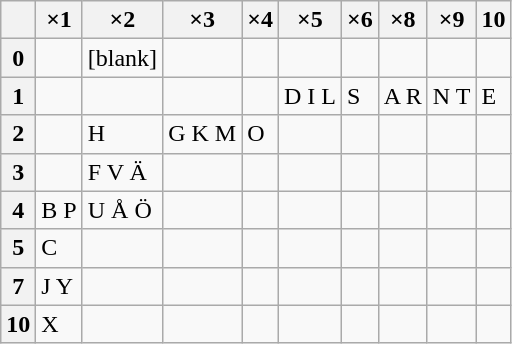<table class="wikitable floatright">
<tr>
<th></th>
<th>×1</th>
<th>×2</th>
<th>×3</th>
<th>×4</th>
<th>×5</th>
<th>×6</th>
<th>×8</th>
<th>×9</th>
<th>10</th>
</tr>
<tr>
<th>0</th>
<td></td>
<td>[blank]</td>
<td></td>
<td></td>
<td></td>
<td></td>
<td></td>
<td></td>
<td></td>
</tr>
<tr>
<th>1</th>
<td></td>
<td></td>
<td></td>
<td></td>
<td>D I L</td>
<td>S</td>
<td>A R</td>
<td>N T</td>
<td>E</td>
</tr>
<tr>
<th>2</th>
<td></td>
<td>H</td>
<td>G K M</td>
<td>O</td>
<td></td>
<td></td>
<td></td>
<td></td>
<td></td>
</tr>
<tr>
<th>3</th>
<td></td>
<td>F V Ä</td>
<td></td>
<td></td>
<td></td>
<td></td>
<td></td>
<td></td>
<td></td>
</tr>
<tr>
<th>4</th>
<td>B P</td>
<td>U Å Ö</td>
<td></td>
<td></td>
<td></td>
<td></td>
<td></td>
<td></td>
<td></td>
</tr>
<tr>
<th>5</th>
<td>C</td>
<td></td>
<td></td>
<td></td>
<td></td>
<td></td>
<td></td>
<td></td>
<td></td>
</tr>
<tr>
<th>7</th>
<td>J Y</td>
<td></td>
<td></td>
<td></td>
<td></td>
<td></td>
<td></td>
<td></td>
<td></td>
</tr>
<tr>
<th>10</th>
<td>X</td>
<td></td>
<td></td>
<td></td>
<td></td>
<td></td>
<td></td>
<td></td>
<td></td>
</tr>
</table>
